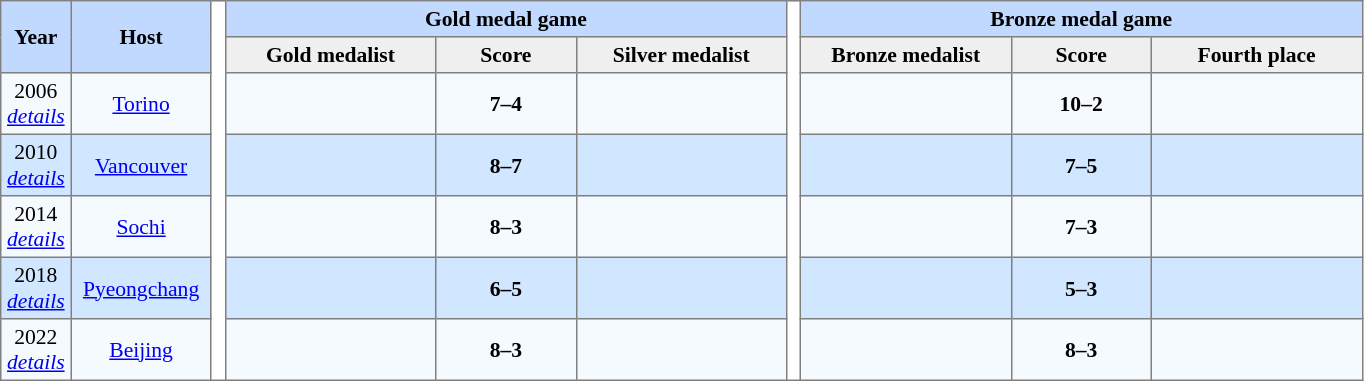<table border=1 style="border-collapse:collapse; font-size:90%; text-align:center;" cellpadding=3 cellspacing=0>
<tr bgcolor=#C1D8FF>
<th rowspan=2 width=5%>Year</th>
<th rowspan=2 width=10%>Host</th>
<th width=1% rowspan=7 bgcolor=ffffff></th>
<th colspan=3>Gold medal game</th>
<th width=1% rowspan=7 bgcolor=ffffff></th>
<th colspan=3>Bronze medal game</th>
</tr>
<tr bgcolor=#EFEFEF>
<th width=15%>Gold medalist</th>
<th width=10%>Score</th>
<th width=15%>Silver medalist</th>
<th width=15%>Bronze medalist</th>
<th width=10%>Score</th>
<th width=15%>Fourth place</th>
</tr>
<tr bgcolor=#F5FAFF>
<td>2006<br><em><a href='#'>details</a></em></td>
<td><a href='#'>Torino</a></td>
<td><strong></strong></td>
<td><strong>7–4</strong></td>
<td></td>
<td></td>
<td><strong>10–2</strong></td>
<td></td>
</tr>
<tr bgcolor=#D0E7FF>
<td>2010<br> <em><a href='#'>details</a></em></td>
<td><a href='#'>Vancouver</a></td>
<td><strong></strong></td>
<td><strong>8–7</strong></td>
<td></td>
<td></td>
<td><strong>7–5</strong></td>
<td></td>
</tr>
<tr bgcolor=#F5FAFF>
<td>2014<br><em><a href='#'>details</a></em></td>
<td><a href='#'>Sochi</a></td>
<td><strong></strong></td>
<td><strong>8–3</strong></td>
<td></td>
<td></td>
<td><strong>7–3</strong></td>
<td></td>
</tr>
<tr bgcolor=#D0E7FF>
<td>2018<br> <em><a href='#'>details</a></em></td>
<td><a href='#'>Pyeongchang</a></td>
<td><strong></strong></td>
<td><strong>6–5</strong></td>
<td></td>
<td></td>
<td><strong>5–3</strong></td>
<td></td>
</tr>
<tr bgcolor=#F5FAFF>
<td>2022<br><em><a href='#'>details</a></em></td>
<td><a href='#'>Beijing</a></td>
<td><strong></strong></td>
<td><strong>8–3</strong></td>
<td></td>
<td></td>
<td><strong>8–3</strong></td>
<td></td>
</tr>
</table>
